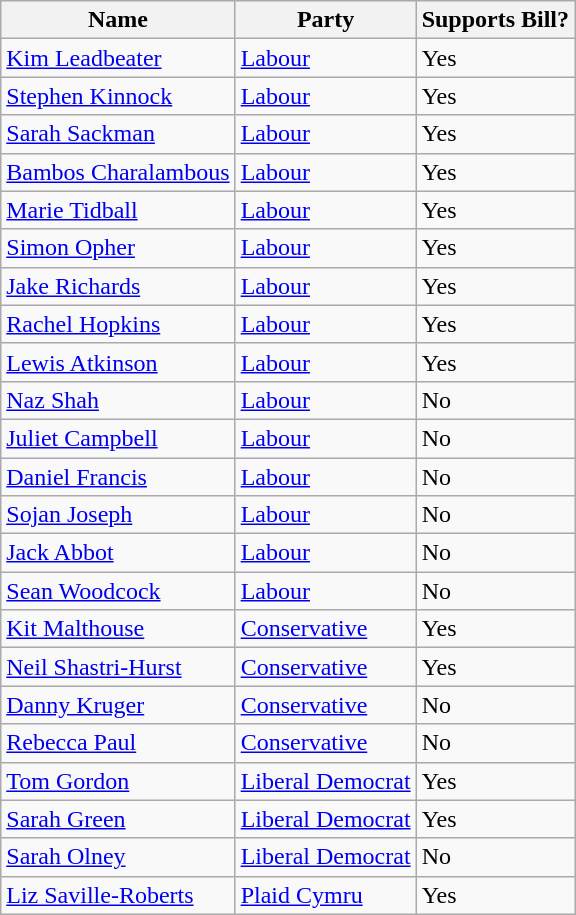<table class="wikitable">
<tr>
<th>Name</th>
<th>Party</th>
<th>Supports Bill?</th>
</tr>
<tr>
<td><a href='#'>Kim Leadbeater</a></td>
<td><a href='#'>Labour</a></td>
<td>Yes</td>
</tr>
<tr>
<td><a href='#'>Stephen Kinnock</a></td>
<td><a href='#'>Labour</a></td>
<td>Yes</td>
</tr>
<tr>
<td><a href='#'>Sarah Sackman</a></td>
<td><a href='#'>Labour</a></td>
<td>Yes</td>
</tr>
<tr>
<td><a href='#'>Bambos Charalambous</a></td>
<td><a href='#'>Labour</a></td>
<td>Yes</td>
</tr>
<tr>
<td><a href='#'>Marie Tidball</a></td>
<td><a href='#'>Labour</a></td>
<td>Yes</td>
</tr>
<tr>
<td><a href='#'>Simon Opher</a></td>
<td><a href='#'>Labour</a></td>
<td>Yes</td>
</tr>
<tr>
<td><a href='#'>Jake Richards</a></td>
<td><a href='#'>Labour</a></td>
<td>Yes</td>
</tr>
<tr>
<td><a href='#'>Rachel Hopkins</a></td>
<td><a href='#'>Labour</a></td>
<td>Yes</td>
</tr>
<tr>
<td><a href='#'>Lewis Atkinson</a></td>
<td><a href='#'>Labour</a></td>
<td>Yes</td>
</tr>
<tr>
<td><a href='#'>Naz Shah</a></td>
<td><a href='#'>Labour</a></td>
<td>No</td>
</tr>
<tr>
<td><a href='#'>Juliet Campbell</a></td>
<td><a href='#'>Labour</a></td>
<td>No</td>
</tr>
<tr>
<td><a href='#'>Daniel Francis</a></td>
<td><a href='#'>Labour</a></td>
<td>No</td>
</tr>
<tr>
<td><a href='#'>Sojan Joseph</a></td>
<td><a href='#'>Labour</a></td>
<td>No</td>
</tr>
<tr>
<td><a href='#'>Jack Abbot</a></td>
<td><a href='#'>Labour</a></td>
<td>No</td>
</tr>
<tr>
<td><a href='#'>Sean Woodcock</a></td>
<td><a href='#'>Labour</a></td>
<td>No</td>
</tr>
<tr>
<td><a href='#'>Kit Malthouse</a></td>
<td><a href='#'>Conservative</a></td>
<td>Yes</td>
</tr>
<tr>
<td><a href='#'>Neil Shastri-Hurst</a></td>
<td><a href='#'>Conservative</a></td>
<td>Yes</td>
</tr>
<tr>
<td><a href='#'>Danny Kruger</a></td>
<td><a href='#'>Conservative</a></td>
<td>No</td>
</tr>
<tr>
<td><a href='#'>Rebecca Paul</a></td>
<td><a href='#'>Conservative</a></td>
<td>No</td>
</tr>
<tr>
<td><a href='#'>Tom Gordon</a></td>
<td><a href='#'>Liberal Democrat</a></td>
<td>Yes</td>
</tr>
<tr>
<td><a href='#'>Sarah Green</a></td>
<td><a href='#'>Liberal Democrat</a></td>
<td>Yes</td>
</tr>
<tr>
<td><a href='#'>Sarah Olney</a></td>
<td><a href='#'>Liberal Democrat</a></td>
<td>No</td>
</tr>
<tr>
<td><a href='#'>Liz Saville-Roberts</a></td>
<td><a href='#'>Plaid Cymru</a></td>
<td>Yes</td>
</tr>
</table>
